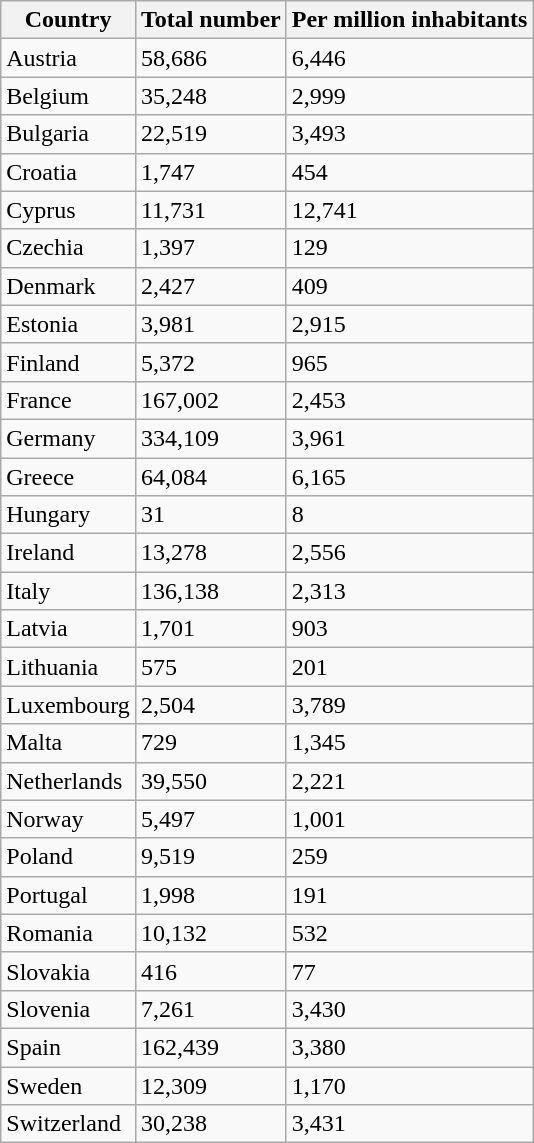<table class="wikitable sortable">
<tr>
<th>Country</th>
<th>Total number</th>
<th>Per million inhabitants</th>
</tr>
<tr>
<td>Austria</td>
<td>58,686</td>
<td>6,446</td>
</tr>
<tr>
<td>Belgium</td>
<td>35,248</td>
<td>2,999</td>
</tr>
<tr>
<td>Bulgaria</td>
<td>22,519</td>
<td>3,493</td>
</tr>
<tr>
<td>Croatia</td>
<td>1,747</td>
<td>454</td>
</tr>
<tr>
<td>Cyprus</td>
<td>11,731</td>
<td>12,741</td>
</tr>
<tr>
<td>Czechia</td>
<td>1,397</td>
<td>129</td>
</tr>
<tr>
<td>Denmark</td>
<td>2,427</td>
<td>409</td>
</tr>
<tr>
<td>Estonia</td>
<td>3,981</td>
<td>2,915</td>
</tr>
<tr>
<td>Finland</td>
<td>5,372</td>
<td>965</td>
</tr>
<tr>
<td>France</td>
<td>167,002</td>
<td>2,453</td>
</tr>
<tr>
<td>Germany</td>
<td>334,109</td>
<td>3,961</td>
</tr>
<tr>
<td>Greece</td>
<td>64,084</td>
<td>6,165</td>
</tr>
<tr>
<td>Hungary</td>
<td>31</td>
<td>8</td>
</tr>
<tr>
<td>Ireland</td>
<td>13,278</td>
<td>2,556</td>
</tr>
<tr>
<td>Italy</td>
<td>136,138</td>
<td>2,313</td>
</tr>
<tr>
<td>Latvia</td>
<td>1,701</td>
<td>903</td>
</tr>
<tr>
<td>Lithuania</td>
<td>575</td>
<td>201</td>
</tr>
<tr>
<td>Luxembourg</td>
<td>2,504</td>
<td>3,789</td>
</tr>
<tr>
<td>Malta</td>
<td>729</td>
<td>1,345</td>
</tr>
<tr>
<td>Netherlands</td>
<td>39,550</td>
<td>2,221</td>
</tr>
<tr>
<td>Norway</td>
<td>5,497</td>
<td>1,001</td>
</tr>
<tr>
<td>Poland</td>
<td>9,519</td>
<td>259</td>
</tr>
<tr>
<td>Portugal</td>
<td>1,998</td>
<td>191</td>
</tr>
<tr>
<td>Romania</td>
<td>10,132</td>
<td>532</td>
</tr>
<tr>
<td>Slovakia</td>
<td>416</td>
<td>77</td>
</tr>
<tr>
<td>Slovenia</td>
<td>7,261</td>
<td>3,430</td>
</tr>
<tr>
<td>Spain</td>
<td>162,439</td>
<td>3,380</td>
</tr>
<tr>
<td>Sweden</td>
<td>12,309</td>
<td>1,170</td>
</tr>
<tr>
<td>Switzerland</td>
<td>30,238</td>
<td>3,431</td>
</tr>
</table>
